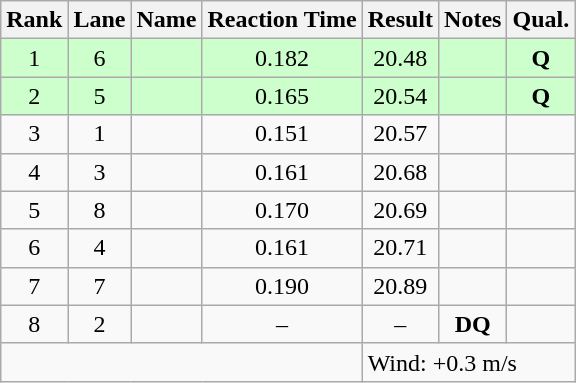<table class="wikitable" style="text-align:center">
<tr>
<th>Rank</th>
<th>Lane</th>
<th>Name</th>
<th>Reaction Time</th>
<th>Result</th>
<th>Notes</th>
<th>Qual.</th>
</tr>
<tr bgcolor=ccffcc>
<td>1</td>
<td>6</td>
<td align="left"></td>
<td>0.182</td>
<td>20.48</td>
<td></td>
<td><strong>Q</strong></td>
</tr>
<tr bgcolor=ccffcc>
<td>2</td>
<td>5</td>
<td align="left"></td>
<td>0.165</td>
<td>20.54</td>
<td></td>
<td><strong>Q</strong></td>
</tr>
<tr>
<td>3</td>
<td>1</td>
<td align="left"></td>
<td>0.151</td>
<td>20.57</td>
<td></td>
<td></td>
</tr>
<tr>
<td>4</td>
<td>3</td>
<td align="left"></td>
<td>0.161</td>
<td>20.68</td>
<td></td>
<td></td>
</tr>
<tr>
<td>5</td>
<td>8</td>
<td align="left"></td>
<td>0.170</td>
<td>20.69</td>
<td></td>
<td></td>
</tr>
<tr>
<td>6</td>
<td>4</td>
<td align="left"></td>
<td>0.161</td>
<td>20.71</td>
<td></td>
<td></td>
</tr>
<tr>
<td>7</td>
<td>7</td>
<td align="left"></td>
<td>0.190</td>
<td>20.89</td>
<td></td>
<td></td>
</tr>
<tr>
<td>8</td>
<td>2</td>
<td align="left"></td>
<td>–</td>
<td>–</td>
<td><strong>DQ</strong></td>
<td></td>
</tr>
<tr class="sortbottom">
<td colspan=4></td>
<td colspan="3" style="text-align:left;">Wind: +0.3 m/s</td>
</tr>
</table>
